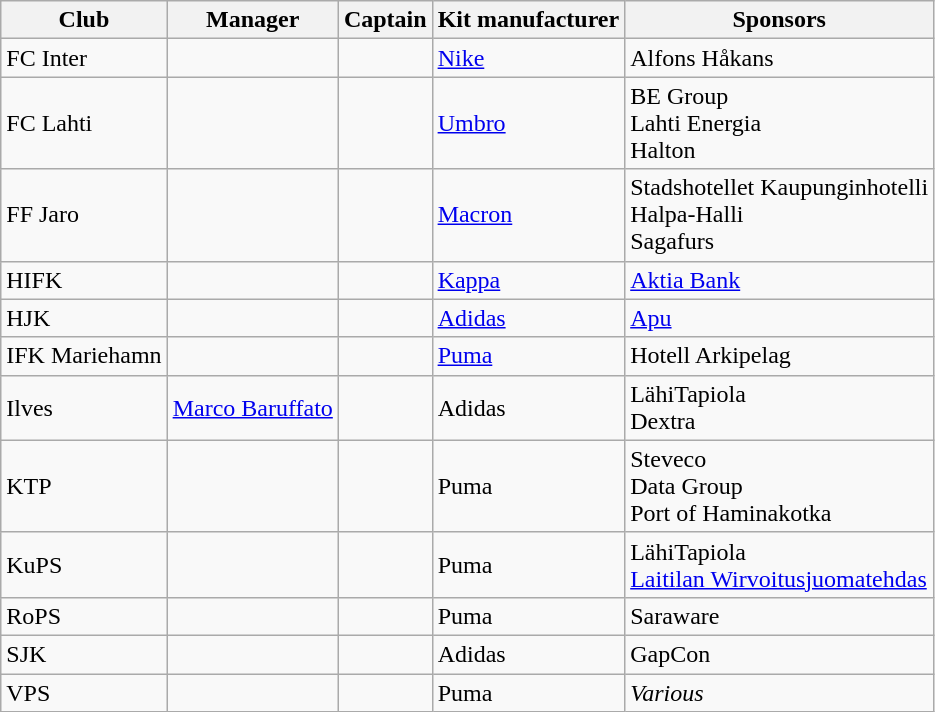<table class="wikitable sortable">
<tr>
<th>Club</th>
<th>Manager</th>
<th>Captain</th>
<th>Kit manufacturer</th>
<th>Sponsors</th>
</tr>
<tr>
<td>FC Inter</td>
<td> </td>
<td> </td>
<td><a href='#'>Nike</a></td>
<td>Alfons Håkans</td>
</tr>
<tr>
<td>FC Lahti</td>
<td> </td>
<td> </td>
<td><a href='#'>Umbro</a></td>
<td>BE Group <br> Lahti Energia <br> Halton</td>
</tr>
<tr>
<td>FF Jaro</td>
<td> </td>
<td> </td>
<td><a href='#'>Macron</a></td>
<td>Stadshotellet Kaupunginhotelli <br> Halpa-Halli <br> Sagafurs</td>
</tr>
<tr>
<td>HIFK</td>
<td> </td>
<td> </td>
<td><a href='#'>Kappa</a></td>
<td><a href='#'>Aktia Bank</a></td>
</tr>
<tr>
<td>HJK</td>
<td> </td>
<td> </td>
<td><a href='#'>Adidas</a></td>
<td><a href='#'>Apu</a></td>
</tr>
<tr>
<td>IFK Mariehamn</td>
<td> </td>
<td> </td>
<td><a href='#'>Puma</a></td>
<td>Hotell Arkipelag</td>
</tr>
<tr>
<td>Ilves</td>
<td> <a href='#'>Marco Baruffato</a></td>
<td> </td>
<td>Adidas</td>
<td>LähiTapiola <br> Dextra</td>
</tr>
<tr>
<td>KTP</td>
<td> </td>
<td> </td>
<td Puma AG>Puma</td>
<td>Steveco <br> Data Group <br> Port of Haminakotka</td>
</tr>
<tr>
<td>KuPS</td>
<td> </td>
<td> </td>
<td>Puma</td>
<td>LähiTapiola <br> <a href='#'>Laitilan Wirvoitusjuomatehdas</a></td>
</tr>
<tr>
<td>RoPS</td>
<td> </td>
<td> </td>
<td>Puma</td>
<td>Saraware</td>
</tr>
<tr>
<td>SJK</td>
<td> </td>
<td> </td>
<td>Adidas</td>
<td>GapCon</td>
</tr>
<tr>
<td>VPS</td>
<td> </td>
<td> </td>
<td>Puma</td>
<td><em>Various</em></td>
</tr>
</table>
